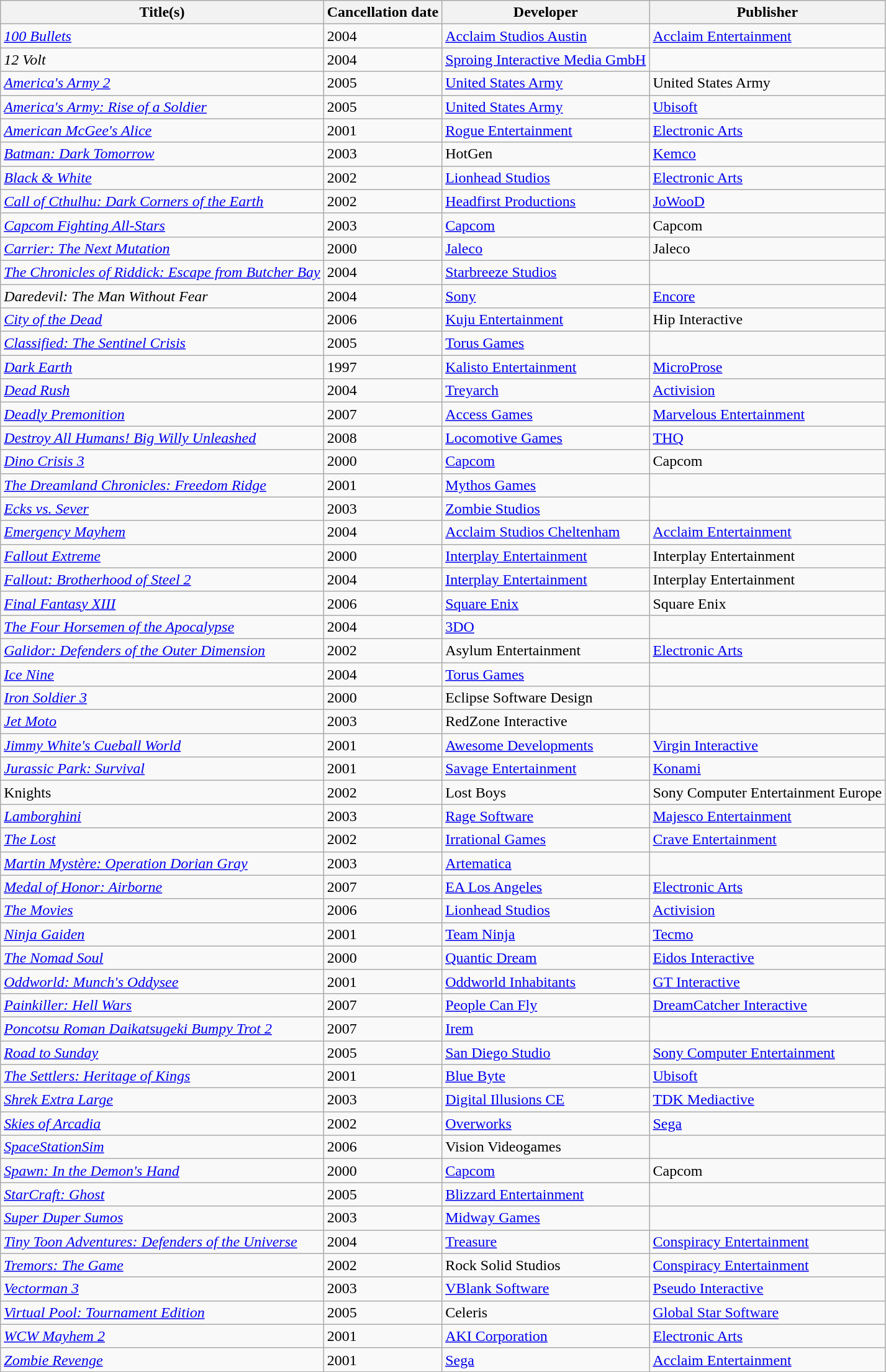<table class="wikitable sortable">
<tr>
<th>Title(s)</th>
<th>Cancellation date</th>
<th>Developer</th>
<th>Publisher</th>
</tr>
<tr>
<td><em><a href='#'>100 Bullets</a></em></td>
<td>2004</td>
<td><a href='#'>Acclaim Studios Austin</a></td>
<td><a href='#'>Acclaim Entertainment</a></td>
</tr>
<tr>
<td><em>12 Volt</em></td>
<td>2004</td>
<td><a href='#'>Sproing Interactive Media GmbH</a></td>
<td></td>
</tr>
<tr>
<td><em><a href='#'>America's Army 2</a></em></td>
<td>2005</td>
<td><a href='#'>United States Army</a></td>
<td>United States Army</td>
</tr>
<tr>
<td><em><a href='#'>America's Army: Rise of a Soldier</a></em></td>
<td>2005</td>
<td><a href='#'>United States Army</a></td>
<td><a href='#'>Ubisoft</a></td>
</tr>
<tr>
<td><em><a href='#'>American McGee's Alice</a></em></td>
<td>2001</td>
<td><a href='#'>Rogue Entertainment</a></td>
<td><a href='#'>Electronic Arts</a></td>
</tr>
<tr>
<td><em><a href='#'>Batman: Dark Tomorrow</a></em></td>
<td>2003</td>
<td>HotGen</td>
<td><a href='#'>Kemco</a></td>
</tr>
<tr>
<td><em><a href='#'>Black & White</a></em></td>
<td>2002</td>
<td><a href='#'>Lionhead Studios</a></td>
<td><a href='#'>Electronic Arts</a></td>
</tr>
<tr>
<td><em><a href='#'>Call of Cthulhu: Dark Corners of the Earth</a></em></td>
<td>2002</td>
<td><a href='#'>Headfirst Productions</a></td>
<td><a href='#'>JoWooD</a></td>
</tr>
<tr>
<td><em><a href='#'>Capcom Fighting All-Stars</a></em></td>
<td>2003</td>
<td><a href='#'>Capcom</a></td>
<td>Capcom</td>
</tr>
<tr>
<td><em><a href='#'>Carrier: The Next Mutation</a></em></td>
<td>2000</td>
<td><a href='#'>Jaleco</a></td>
<td>Jaleco</td>
</tr>
<tr>
<td><em><a href='#'>The Chronicles of Riddick: Escape from Butcher Bay</a></em></td>
<td>2004</td>
<td><a href='#'>Starbreeze Studios</a></td>
<td></td>
</tr>
<tr>
<td><em>Daredevil: The Man Without Fear</em></td>
<td>2004</td>
<td><a href='#'>Sony</a></td>
<td><a href='#'>Encore</a></td>
</tr>
<tr>
<td><em><a href='#'>City of the Dead</a></em></td>
<td>2006</td>
<td><a href='#'>Kuju Entertainment</a></td>
<td>Hip Interactive</td>
</tr>
<tr>
<td><em><a href='#'>Classified: The Sentinel Crisis</a></em></td>
<td>2005</td>
<td><a href='#'>Torus Games</a></td>
<td></td>
</tr>
<tr>
<td><em><a href='#'>Dark Earth</a></em></td>
<td>1997</td>
<td><a href='#'>Kalisto Entertainment</a></td>
<td><a href='#'>MicroProse</a></td>
</tr>
<tr>
<td><em><a href='#'>Dead Rush</a></em></td>
<td>2004</td>
<td><a href='#'>Treyarch</a></td>
<td><a href='#'>Activision</a></td>
</tr>
<tr>
<td><em><a href='#'>Deadly Premonition</a></em></td>
<td>2007</td>
<td><a href='#'>Access Games</a></td>
<td><a href='#'>Marvelous Entertainment</a></td>
</tr>
<tr>
<td><em><a href='#'>Destroy All Humans! Big Willy Unleashed</a></em></td>
<td>2008</td>
<td><a href='#'>Locomotive Games</a></td>
<td><a href='#'>THQ</a></td>
</tr>
<tr>
<td><em><a href='#'>Dino Crisis 3</a></em></td>
<td>2000</td>
<td><a href='#'>Capcom</a></td>
<td>Capcom</td>
</tr>
<tr>
<td><em><a href='#'>The Dreamland Chronicles: Freedom Ridge</a></em></td>
<td>2001</td>
<td><a href='#'>Mythos Games</a></td>
<td></td>
</tr>
<tr>
<td><em><a href='#'>Ecks vs. Sever</a></em></td>
<td>2003</td>
<td><a href='#'>Zombie Studios</a></td>
<td></td>
</tr>
<tr>
<td><em><a href='#'>Emergency Mayhem</a></em></td>
<td>2004</td>
<td><a href='#'>Acclaim Studios Cheltenham</a></td>
<td><a href='#'>Acclaim Entertainment</a></td>
</tr>
<tr>
<td><em><a href='#'>Fallout Extreme</a></em></td>
<td>2000</td>
<td><a href='#'>Interplay Entertainment</a></td>
<td>Interplay Entertainment</td>
</tr>
<tr>
<td><em><a href='#'>Fallout: Brotherhood of Steel 2</a></em></td>
<td>2004</td>
<td><a href='#'>Interplay Entertainment</a></td>
<td>Interplay Entertainment</td>
</tr>
<tr>
<td><em><a href='#'>Final Fantasy XIII</a></em></td>
<td>2006</td>
<td><a href='#'>Square Enix</a></td>
<td>Square Enix</td>
</tr>
<tr>
<td><em><a href='#'>The Four Horsemen of the Apocalypse</a></em></td>
<td>2004</td>
<td><a href='#'>3DO</a></td>
<td></td>
</tr>
<tr>
<td><em><a href='#'>Galidor: Defenders of the Outer Dimension</a></em></td>
<td>2002</td>
<td>Asylum Entertainment</td>
<td><a href='#'>Electronic Arts</a></td>
</tr>
<tr>
<td><em><a href='#'>Ice Nine</a></em></td>
<td>2004</td>
<td><a href='#'>Torus Games</a></td>
<td></td>
</tr>
<tr>
<td><em><a href='#'>Iron Soldier 3</a></em></td>
<td>2000</td>
<td>Eclipse Software Design</td>
<td></td>
</tr>
<tr>
<td><em><a href='#'>Jet Moto</a></em></td>
<td>2003</td>
<td>RedZone Interactive</td>
<td></td>
</tr>
<tr>
<td><em><a href='#'>Jimmy White's Cueball World</a></em></td>
<td>2001</td>
<td><a href='#'>Awesome Developments</a></td>
<td><a href='#'>Virgin Interactive</a></td>
</tr>
<tr>
<td><em><a href='#'>Jurassic Park: Survival</a></em></td>
<td>2001</td>
<td><a href='#'>Savage Entertainment</a></td>
<td><a href='#'>Konami</a></td>
</tr>
<tr>
<td>Knights</td>
<td>2002</td>
<td>Lost Boys</td>
<td>Sony Computer Entertainment Europe</td>
</tr>
<tr>
<td><em><a href='#'>Lamborghini</a></em></td>
<td>2003</td>
<td><a href='#'>Rage Software</a></td>
<td><a href='#'>Majesco Entertainment</a></td>
</tr>
<tr>
<td><em><a href='#'>The Lost</a></em></td>
<td>2002</td>
<td><a href='#'>Irrational Games</a></td>
<td><a href='#'>Crave Entertainment</a></td>
</tr>
<tr>
<td><em><a href='#'>Martin Mystère: Operation Dorian Gray</a></em></td>
<td>2003</td>
<td><a href='#'>Artematica</a></td>
<td></td>
</tr>
<tr>
<td><em><a href='#'>Medal of Honor: Airborne</a></em></td>
<td>2007</td>
<td><a href='#'>EA Los Angeles</a></td>
<td><a href='#'>Electronic Arts</a></td>
</tr>
<tr>
<td><em><a href='#'>The Movies</a></em></td>
<td>2006</td>
<td><a href='#'>Lionhead Studios</a></td>
<td><a href='#'>Activision</a></td>
</tr>
<tr>
<td><em><a href='#'>Ninja Gaiden</a></em></td>
<td>2001</td>
<td><a href='#'>Team Ninja</a></td>
<td><a href='#'>Tecmo</a></td>
</tr>
<tr>
<td><em><a href='#'>The Nomad Soul</a></em></td>
<td>2000</td>
<td><a href='#'>Quantic Dream</a></td>
<td><a href='#'>Eidos Interactive</a></td>
</tr>
<tr>
<td><em><a href='#'>Oddworld: Munch's Oddysee</a></em></td>
<td>2001</td>
<td><a href='#'>Oddworld Inhabitants</a></td>
<td><a href='#'>GT Interactive</a></td>
</tr>
<tr>
<td><em><a href='#'>Painkiller: Hell Wars</a></em></td>
<td>2007</td>
<td><a href='#'>People Can Fly</a></td>
<td><a href='#'>DreamCatcher Interactive</a></td>
</tr>
<tr>
<td><em><a href='#'>Poncotsu Roman Daikatsugeki Bumpy Trot 2</a></em></td>
<td>2007</td>
<td><a href='#'>Irem</a></td>
<td></td>
</tr>
<tr>
<td><em><a href='#'>Road to Sunday</a></em></td>
<td>2005</td>
<td><a href='#'>San Diego Studio</a></td>
<td><a href='#'>Sony Computer Entertainment</a></td>
</tr>
<tr>
<td><em><a href='#'>The Settlers: Heritage of Kings</a></em></td>
<td>2001</td>
<td><a href='#'>Blue Byte</a></td>
<td><a href='#'>Ubisoft</a></td>
</tr>
<tr>
<td><em><a href='#'>Shrek Extra Large</a></em></td>
<td>2003</td>
<td><a href='#'>Digital Illusions CE</a></td>
<td><a href='#'>TDK Mediactive</a></td>
</tr>
<tr>
<td><em><a href='#'>Skies of Arcadia</a></em></td>
<td>2002</td>
<td><a href='#'>Overworks</a></td>
<td><a href='#'>Sega</a></td>
</tr>
<tr>
<td><em><a href='#'>SpaceStationSim</a></em></td>
<td>2006</td>
<td>Vision Videogames</td>
<td></td>
</tr>
<tr>
<td><em><a href='#'>Spawn: In the Demon's Hand</a></em></td>
<td>2000</td>
<td><a href='#'>Capcom</a></td>
<td>Capcom</td>
</tr>
<tr>
<td><em><a href='#'>StarCraft: Ghost</a></em></td>
<td>2005</td>
<td><a href='#'>Blizzard Entertainment</a></td>
<td></td>
</tr>
<tr>
<td><em><a href='#'>Super Duper Sumos</a></em></td>
<td>2003</td>
<td><a href='#'>Midway Games</a></td>
<td></td>
</tr>
<tr>
<td><em><a href='#'>Tiny Toon Adventures: Defenders of the Universe</a></em></td>
<td>2004</td>
<td><a href='#'>Treasure</a></td>
<td><a href='#'>Conspiracy Entertainment</a></td>
</tr>
<tr>
<td><em><a href='#'>Tremors: The Game</a></em></td>
<td>2002</td>
<td>Rock Solid Studios</td>
<td><a href='#'>Conspiracy Entertainment</a></td>
</tr>
<tr>
<td><em><a href='#'>Vectorman 3</a></em></td>
<td>2003</td>
<td><a href='#'>VBlank Software</a></td>
<td><a href='#'>Pseudo Interactive</a></td>
</tr>
<tr>
<td><em><a href='#'>Virtual Pool: Tournament Edition</a></em></td>
<td>2005</td>
<td>Celeris</td>
<td><a href='#'>Global Star Software</a></td>
</tr>
<tr>
<td><em><a href='#'>WCW Mayhem 2</a></em></td>
<td>2001</td>
<td><a href='#'>AKI Corporation</a></td>
<td><a href='#'>Electronic Arts</a></td>
</tr>
<tr>
<td><em><a href='#'>Zombie Revenge</a></em></td>
<td>2001</td>
<td><a href='#'>Sega</a></td>
<td><a href='#'>Acclaim Entertainment</a></td>
</tr>
</table>
